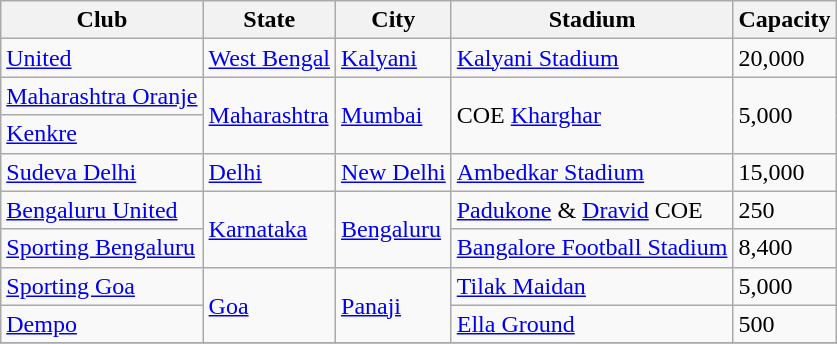<table class="wikitable sortable">
<tr>
<th>Club</th>
<th>State</th>
<th>City</th>
<th>Stadium</th>
<th>Capacity</th>
</tr>
<tr>
<td><a href='#'>United</a></td>
<td><a href='#'>West Bengal</a></td>
<td><a href='#'>Kalyani</a></td>
<td><a href='#'>Kalyani Stadium</a></td>
<td>20,000</td>
</tr>
<tr>
<td><a href='#'>Maharashtra Oranje</a></td>
<td rowspan="2"><a href='#'>Maharashtra</a></td>
<td rowspan="2"><a href='#'>Mumbai</a></td>
<td rowspan="2">COE <a href='#'>Kharghar</a></td>
<td rowspan="2">5,000</td>
</tr>
<tr>
<td><a href='#'>Kenkre</a></td>
</tr>
<tr>
<td><a href='#'>Sudeva Delhi</a></td>
<td><a href='#'>Delhi</a></td>
<td><a href='#'>New Delhi</a></td>
<td><a href='#'>Ambedkar Stadium</a></td>
<td>15,000</td>
</tr>
<tr>
<td><a href='#'>Bengaluru United</a></td>
<td rowspan="2"><a href='#'>Karnataka</a></td>
<td rowspan="2"><a href='#'>Bengaluru</a></td>
<td><a href='#'>Padukone</a> & <a href='#'>Dravid</a> COE</td>
<td>250</td>
</tr>
<tr>
<td><a href='#'>Sporting Bengaluru</a></td>
<td><a href='#'>Bangalore Football Stadium</a></td>
<td>8,400</td>
</tr>
<tr>
<td><a href='#'>Sporting Goa</a></td>
<td rowspan="2"><a href='#'>Goa</a></td>
<td rowspan="2"><a href='#'>Panaji</a></td>
<td><a href='#'>Tilak Maidan</a></td>
<td>5,000</td>
</tr>
<tr>
<td><a href='#'>Dempo</a></td>
<td><a href='#'>Ella Ground</a></td>
<td>500</td>
</tr>
<tr>
</tr>
</table>
